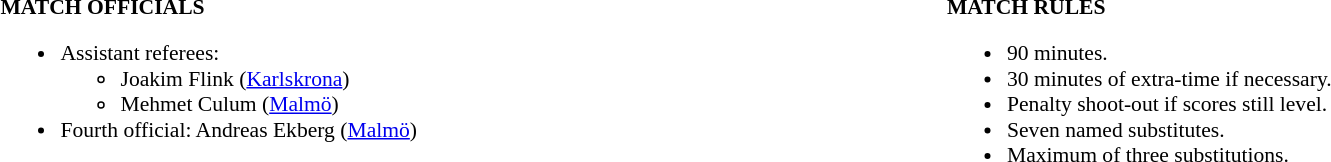<table width=100% style="font-size: 90%">
<tr>
<td width=50% valign=top><br><strong>MATCH OFFICIALS</strong><ul><li>Assistant referees:<ul><li>Joakim Flink (<a href='#'>Karlskrona</a>)</li><li>Mehmet Culum (<a href='#'>Malmö</a>)</li></ul></li><li>Fourth official: Andreas Ekberg (<a href='#'>Malmö</a>)</li></ul></td>
<td width=50% valign=top><br><strong>MATCH RULES</strong><ul><li>90 minutes.</li><li>30 minutes of extra-time if necessary.</li><li>Penalty shoot-out if scores still level.</li><li>Seven named substitutes.</li><li>Maximum of three substitutions.</li></ul></td>
</tr>
</table>
